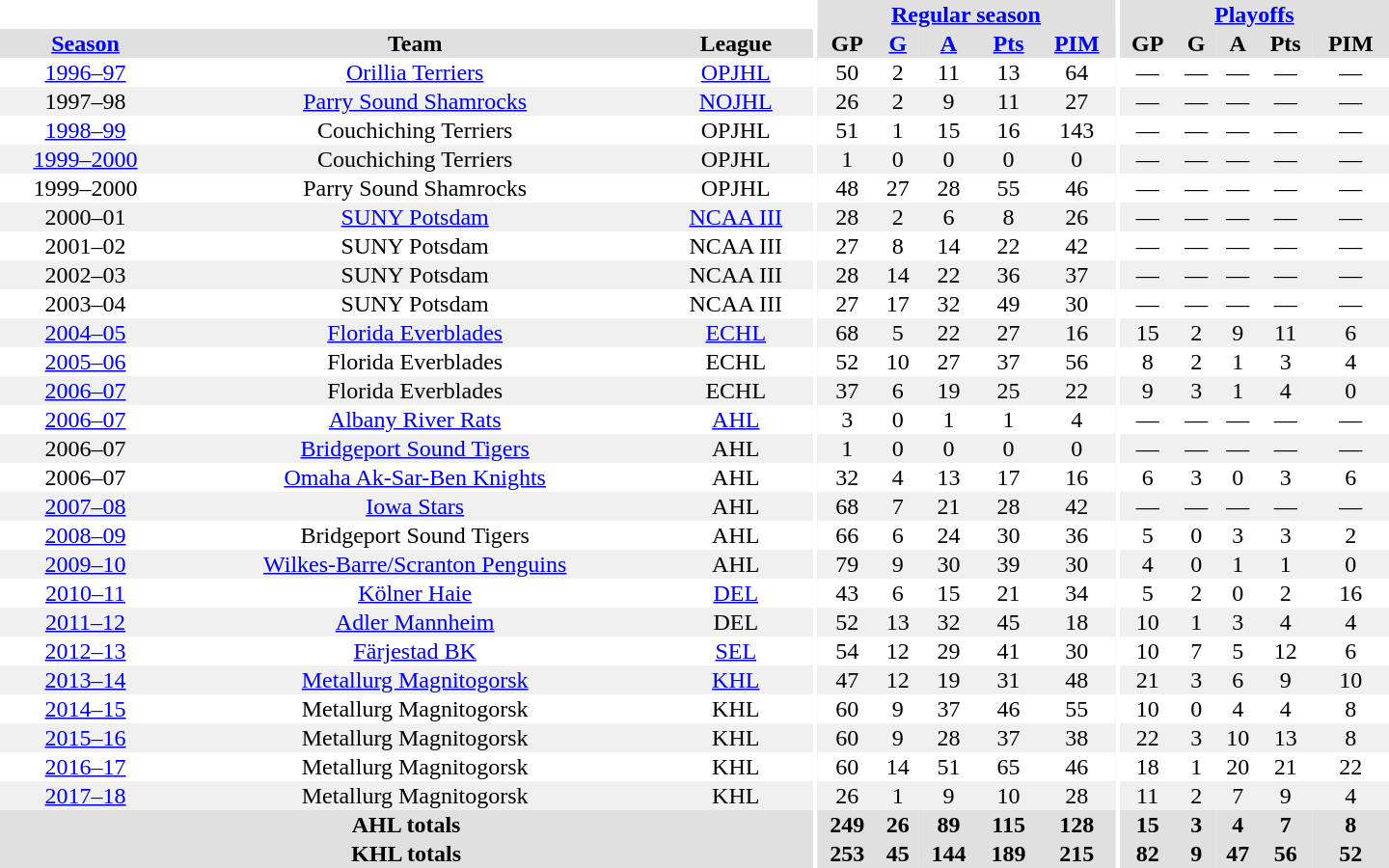<table border="0" cellpadding="1" cellspacing="0" style="text-align:center; width:60em">
<tr bgcolor="#e0e0e0">
<th colspan="3" bgcolor="#ffffff"></th>
<th rowspan="99" bgcolor="#ffffff"></th>
<th colspan="5"><a href='#'>Regular season</a></th>
<th rowspan="99" bgcolor="#ffffff"></th>
<th colspan="5"><a href='#'>Playoffs</a></th>
</tr>
<tr bgcolor="#e0e0e0">
<th><a href='#'>Season</a></th>
<th>Team</th>
<th>League</th>
<th>GP</th>
<th><a href='#'>G</a></th>
<th><a href='#'>A</a></th>
<th><a href='#'>Pts</a></th>
<th><a href='#'>PIM</a></th>
<th>GP</th>
<th>G</th>
<th>A</th>
<th>Pts</th>
<th>PIM</th>
</tr>
<tr>
<td><a href='#'>1996–97</a></td>
<td><a href='#'>Orillia Terriers</a></td>
<td><a href='#'>OPJHL</a></td>
<td>50</td>
<td>2</td>
<td>11</td>
<td>13</td>
<td>64</td>
<td>—</td>
<td>—</td>
<td>—</td>
<td>—</td>
<td>—</td>
</tr>
<tr bgcolor="#f0f0f0">
<td>1997–98</td>
<td><a href='#'>Parry Sound Shamrocks</a></td>
<td><a href='#'>NOJHL</a></td>
<td>26</td>
<td>2</td>
<td>9</td>
<td>11</td>
<td>27</td>
<td>—</td>
<td>—</td>
<td>—</td>
<td>—</td>
<td>—</td>
</tr>
<tr>
<td><a href='#'>1998–99</a></td>
<td>Couchiching Terriers</td>
<td>OPJHL</td>
<td>51</td>
<td>1</td>
<td>15</td>
<td>16</td>
<td>143</td>
<td>—</td>
<td>—</td>
<td>—</td>
<td>—</td>
<td>—</td>
</tr>
<tr bgcolor="#f0f0f0">
<td><a href='#'>1999–2000</a></td>
<td>Couchiching Terriers</td>
<td>OPJHL</td>
<td>1</td>
<td>0</td>
<td>0</td>
<td>0</td>
<td>0</td>
<td>—</td>
<td>—</td>
<td>—</td>
<td>—</td>
<td>—</td>
</tr>
<tr>
<td>1999–2000</td>
<td>Parry Sound Shamrocks</td>
<td>OPJHL</td>
<td>48</td>
<td>27</td>
<td>28</td>
<td>55</td>
<td>46</td>
<td>—</td>
<td>—</td>
<td>—</td>
<td>—</td>
<td>—</td>
</tr>
<tr bgcolor="#f0f0f0">
<td>2000–01</td>
<td><a href='#'>SUNY Potsdam</a></td>
<td><a href='#'>NCAA III</a></td>
<td>28</td>
<td>2</td>
<td>6</td>
<td>8</td>
<td>26</td>
<td>—</td>
<td>—</td>
<td>—</td>
<td>—</td>
<td>—</td>
</tr>
<tr>
<td>2001–02</td>
<td>SUNY Potsdam</td>
<td>NCAA III</td>
<td>27</td>
<td>8</td>
<td>14</td>
<td>22</td>
<td>42</td>
<td>—</td>
<td>—</td>
<td>—</td>
<td>—</td>
<td>—</td>
</tr>
<tr bgcolor="#f0f0f0">
<td>2002–03</td>
<td>SUNY Potsdam</td>
<td>NCAA III</td>
<td>28</td>
<td>14</td>
<td>22</td>
<td>36</td>
<td>37</td>
<td>—</td>
<td>—</td>
<td>—</td>
<td>—</td>
<td>—</td>
</tr>
<tr>
<td>2003–04</td>
<td>SUNY Potsdam</td>
<td>NCAA III</td>
<td>27</td>
<td>17</td>
<td>32</td>
<td>49</td>
<td>30</td>
<td>—</td>
<td>—</td>
<td>—</td>
<td>—</td>
<td>—</td>
</tr>
<tr bgcolor="#f0f0f0">
<td><a href='#'>2004–05</a></td>
<td><a href='#'>Florida Everblades</a></td>
<td><a href='#'>ECHL</a></td>
<td>68</td>
<td>5</td>
<td>22</td>
<td>27</td>
<td>16</td>
<td>15</td>
<td>2</td>
<td>9</td>
<td>11</td>
<td>6</td>
</tr>
<tr>
<td><a href='#'>2005–06</a></td>
<td>Florida Everblades</td>
<td>ECHL</td>
<td>52</td>
<td>10</td>
<td>27</td>
<td>37</td>
<td>56</td>
<td>8</td>
<td>2</td>
<td>1</td>
<td>3</td>
<td>4</td>
</tr>
<tr bgcolor="#f0f0f0">
<td><a href='#'>2006–07</a></td>
<td>Florida Everblades</td>
<td>ECHL</td>
<td>37</td>
<td>6</td>
<td>19</td>
<td>25</td>
<td>22</td>
<td>9</td>
<td>3</td>
<td>1</td>
<td>4</td>
<td>0</td>
</tr>
<tr>
<td><a href='#'>2006–07</a></td>
<td><a href='#'>Albany River Rats</a></td>
<td><a href='#'>AHL</a></td>
<td>3</td>
<td>0</td>
<td>1</td>
<td>1</td>
<td>4</td>
<td>—</td>
<td>—</td>
<td>—</td>
<td>—</td>
<td>—</td>
</tr>
<tr bgcolor="#f0f0f0">
<td>2006–07</td>
<td><a href='#'>Bridgeport Sound Tigers</a></td>
<td>AHL</td>
<td>1</td>
<td>0</td>
<td>0</td>
<td>0</td>
<td>0</td>
<td>—</td>
<td>—</td>
<td>—</td>
<td>—</td>
<td>—</td>
</tr>
<tr>
<td>2006–07</td>
<td><a href='#'>Omaha Ak-Sar-Ben Knights</a></td>
<td>AHL</td>
<td>32</td>
<td>4</td>
<td>13</td>
<td>17</td>
<td>16</td>
<td>6</td>
<td>3</td>
<td>0</td>
<td>3</td>
<td>6</td>
</tr>
<tr bgcolor="#f0f0f0">
<td><a href='#'>2007–08</a></td>
<td><a href='#'>Iowa Stars</a></td>
<td>AHL</td>
<td>68</td>
<td>7</td>
<td>21</td>
<td>28</td>
<td>42</td>
<td>—</td>
<td>—</td>
<td>—</td>
<td>—</td>
<td>—</td>
</tr>
<tr>
<td><a href='#'>2008–09</a></td>
<td>Bridgeport Sound Tigers</td>
<td>AHL</td>
<td>66</td>
<td>6</td>
<td>24</td>
<td>30</td>
<td>36</td>
<td>5</td>
<td>0</td>
<td>3</td>
<td>3</td>
<td>2</td>
</tr>
<tr bgcolor="#f0f0f0">
<td><a href='#'>2009–10</a></td>
<td><a href='#'>Wilkes-Barre/Scranton Penguins</a></td>
<td>AHL</td>
<td>79</td>
<td>9</td>
<td>30</td>
<td>39</td>
<td>30</td>
<td>4</td>
<td>0</td>
<td>1</td>
<td>1</td>
<td>0</td>
</tr>
<tr>
<td><a href='#'>2010–11</a></td>
<td><a href='#'>Kölner Haie</a></td>
<td><a href='#'>DEL</a></td>
<td>43</td>
<td>6</td>
<td>15</td>
<td>21</td>
<td>34</td>
<td>5</td>
<td>2</td>
<td>0</td>
<td>2</td>
<td>16</td>
</tr>
<tr bgcolor="#f0f0f0">
<td><a href='#'>2011–12</a></td>
<td><a href='#'>Adler Mannheim</a></td>
<td>DEL</td>
<td>52</td>
<td>13</td>
<td>32</td>
<td>45</td>
<td>18</td>
<td>10</td>
<td>1</td>
<td>3</td>
<td>4</td>
<td>4</td>
</tr>
<tr>
<td><a href='#'>2012–13</a></td>
<td><a href='#'>Färjestad BK</a></td>
<td><a href='#'>SEL</a></td>
<td>54</td>
<td>12</td>
<td>29</td>
<td>41</td>
<td>30</td>
<td>10</td>
<td>7</td>
<td>5</td>
<td>12</td>
<td>6</td>
</tr>
<tr bgcolor="#f0f0f0">
<td><a href='#'>2013–14</a></td>
<td><a href='#'>Metallurg Magnitogorsk</a></td>
<td><a href='#'>KHL</a></td>
<td>47</td>
<td>12</td>
<td>19</td>
<td>31</td>
<td>48</td>
<td>21</td>
<td>3</td>
<td>6</td>
<td>9</td>
<td>10</td>
</tr>
<tr>
<td><a href='#'>2014–15</a></td>
<td>Metallurg Magnitogorsk</td>
<td>KHL</td>
<td>60</td>
<td>9</td>
<td>37</td>
<td>46</td>
<td>55</td>
<td>10</td>
<td>0</td>
<td>4</td>
<td>4</td>
<td>8</td>
</tr>
<tr bgcolor="#f0f0f0">
<td><a href='#'>2015–16</a></td>
<td>Metallurg Magnitogorsk</td>
<td>KHL</td>
<td>60</td>
<td>9</td>
<td>28</td>
<td>37</td>
<td>38</td>
<td>22</td>
<td>3</td>
<td>10</td>
<td>13</td>
<td>8</td>
</tr>
<tr>
<td><a href='#'>2016–17</a></td>
<td>Metallurg Magnitogorsk</td>
<td>KHL</td>
<td>60</td>
<td>14</td>
<td>51</td>
<td>65</td>
<td>46</td>
<td>18</td>
<td>1</td>
<td>20</td>
<td>21</td>
<td>22</td>
</tr>
<tr bgcolor="#f0f0f0">
<td><a href='#'>2017–18</a></td>
<td>Metallurg Magnitogorsk</td>
<td>KHL</td>
<td>26</td>
<td>1</td>
<td>9</td>
<td>10</td>
<td>28</td>
<td>11</td>
<td>2</td>
<td>7</td>
<td>9</td>
<td>4</td>
</tr>
<tr bgcolor="#e0e0e0">
<th colspan="3">AHL totals</th>
<th>249</th>
<th>26</th>
<th>89</th>
<th>115</th>
<th>128</th>
<th>15</th>
<th>3</th>
<th>4</th>
<th>7</th>
<th>8</th>
</tr>
<tr bgcolor="#e0e0e0">
<th colspan="3">KHL totals</th>
<th>253</th>
<th>45</th>
<th>144</th>
<th>189</th>
<th>215</th>
<th>82</th>
<th>9</th>
<th>47</th>
<th>56</th>
<th>52</th>
</tr>
</table>
